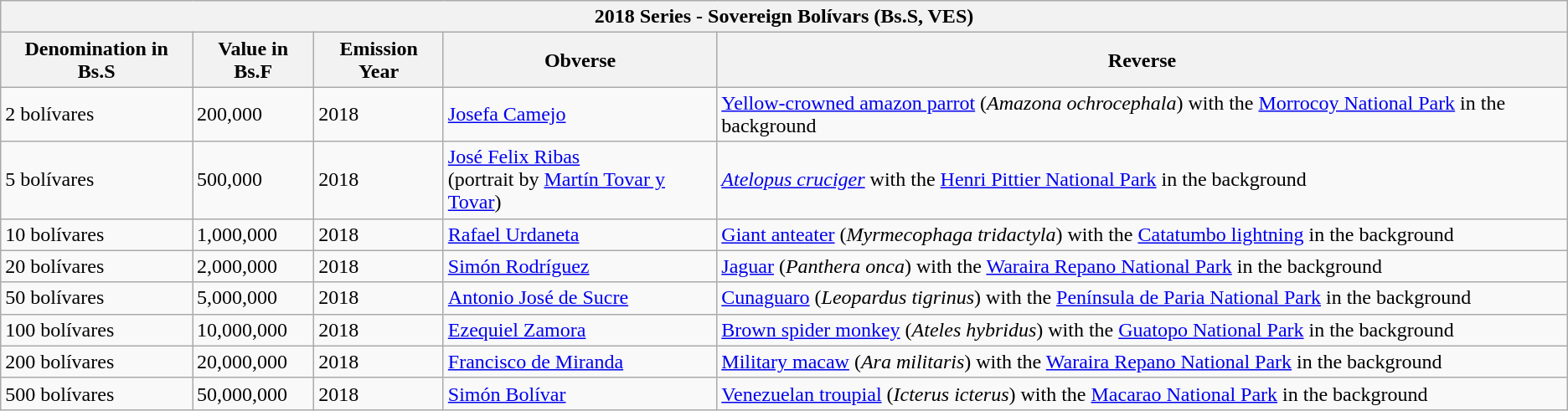<table class="wikitable">
<tr>
<th colspan="7">2018 Series - Sovereign Bolívars (Bs.S, VES)</th>
</tr>
<tr>
<th>Denomination in Bs.S</th>
<th>Value in Bs.F</th>
<th>Emission Year</th>
<th>Obverse</th>
<th>Reverse</th>
</tr>
<tr>
<td>2 bolívares</td>
<td>200,000</td>
<td>2018</td>
<td><a href='#'>Josefa Camejo</a></td>
<td><a href='#'>Yellow-crowned amazon parrot</a> (<em>Amazona ochrocephala</em>) with the <a href='#'>Morrocoy National Park</a> in the background</td>
</tr>
<tr>
<td>5 bolívares</td>
<td>500,000</td>
<td>2018</td>
<td><a href='#'>José Felix Ribas</a> <br> (portrait by <a href='#'>Martín Tovar y Tovar</a>)</td>
<td><em><a href='#'>Atelopus cruciger</a></em> with the <a href='#'>Henri Pittier National Park</a> in the background</td>
</tr>
<tr>
<td>10 bolívares</td>
<td>1,000,000</td>
<td>2018</td>
<td><a href='#'>Rafael Urdaneta</a></td>
<td><a href='#'>Giant anteater</a> (<em>Myrmecophaga tridactyla</em>) with the <a href='#'>Catatumbo lightning</a> in the background</td>
</tr>
<tr>
<td>20 bolívares</td>
<td>2,000,000</td>
<td>2018</td>
<td><a href='#'>Simón Rodríguez</a></td>
<td><a href='#'>Jaguar</a> (<em>Panthera onca</em>) with the <a href='#'>Waraira Repano National Park</a> in the background</td>
</tr>
<tr>
<td>50 bolívares</td>
<td>5,000,000</td>
<td>2018</td>
<td><a href='#'>Antonio José de Sucre</a></td>
<td><a href='#'>Cunaguaro</a> (<em>Leopardus tigrinus</em>) with the <a href='#'>Península de Paria National Park</a> in the background</td>
</tr>
<tr>
<td>100 bolívares</td>
<td>10,000,000</td>
<td>2018</td>
<td><a href='#'>Ezequiel Zamora</a></td>
<td><a href='#'>Brown spider monkey</a> (<em>Ateles hybridus</em>) with the <a href='#'>Guatopo National Park</a> in the background</td>
</tr>
<tr>
<td>200 bolívares</td>
<td>20,000,000</td>
<td>2018</td>
<td><a href='#'>Francisco de Miranda</a></td>
<td><a href='#'>Military macaw</a> (<em>Ara militaris</em>) with the <a href='#'>Waraira Repano National Park</a> in the background</td>
</tr>
<tr>
<td>500 bolívares</td>
<td>50,000,000</td>
<td>2018</td>
<td><a href='#'>Simón Bolívar</a></td>
<td><a href='#'>Venezuelan troupial</a> (<em>Icterus icterus</em>) with the <a href='#'>Macarao National Park</a> in the background</td>
</tr>
</table>
